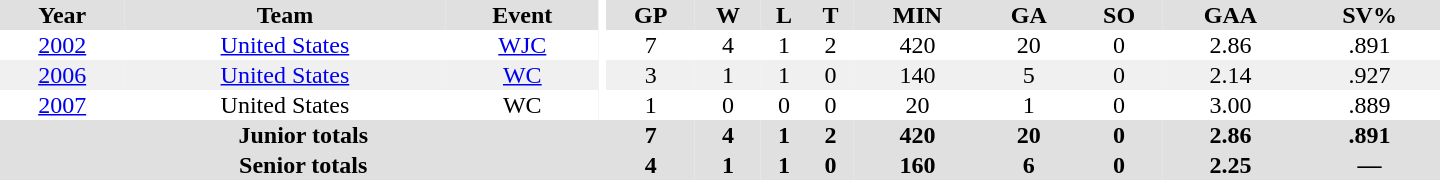<table border="0" cellpadding="1" cellspacing="0" ID="Table3" style="text-align:center; width:60em">
<tr ALIGN="center" bgcolor="#e0e0e0">
<th>Year</th>
<th>Team</th>
<th>Event</th>
<th rowspan="99" bgcolor="#ffffff"></th>
<th>GP</th>
<th>W</th>
<th>L</th>
<th>T</th>
<th>MIN</th>
<th>GA</th>
<th>SO</th>
<th>GAA</th>
<th>SV%</th>
</tr>
<tr>
<td><a href='#'>2002</a></td>
<td><a href='#'>United States</a></td>
<td><a href='#'>WJC</a></td>
<td>7</td>
<td>4</td>
<td>1</td>
<td>2</td>
<td>420</td>
<td>20</td>
<td>0</td>
<td>2.86</td>
<td>.891</td>
</tr>
<tr bgcolor="#f0f0f0">
<td><a href='#'>2006</a></td>
<td><a href='#'>United States</a></td>
<td><a href='#'>WC</a></td>
<td>3</td>
<td>1</td>
<td>1</td>
<td>0</td>
<td>140</td>
<td>5</td>
<td>0</td>
<td>2.14</td>
<td>.927</td>
</tr>
<tr>
<td><a href='#'>2007</a></td>
<td>United States</td>
<td>WC</td>
<td>1</td>
<td>0</td>
<td>0</td>
<td>0</td>
<td>20</td>
<td>1</td>
<td>0</td>
<td>3.00</td>
<td>.889</td>
</tr>
<tr bgcolor="#e0e0e0">
<th colspan=4>Junior totals</th>
<th>7</th>
<th>4</th>
<th>1</th>
<th>2</th>
<th>420</th>
<th>20</th>
<th>0</th>
<th>2.86</th>
<th>.891</th>
</tr>
<tr bgcolor="#e0e0e0">
<th colspan=4>Senior totals</th>
<th>4</th>
<th>1</th>
<th>1</th>
<th>0</th>
<th>160</th>
<th>6</th>
<th>0</th>
<th>2.25</th>
<th>—</th>
</tr>
</table>
